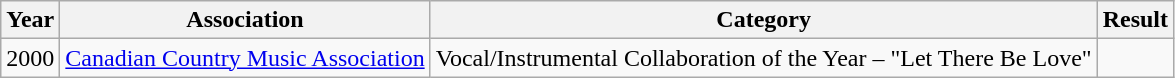<table class="wikitable">
<tr>
<th>Year</th>
<th>Association</th>
<th>Category</th>
<th>Result</th>
</tr>
<tr>
<td>2000</td>
<td><a href='#'>Canadian Country Music Association</a></td>
<td>Vocal/Instrumental Collaboration of the Year – "Let There Be Love"</td>
<td></td>
</tr>
</table>
